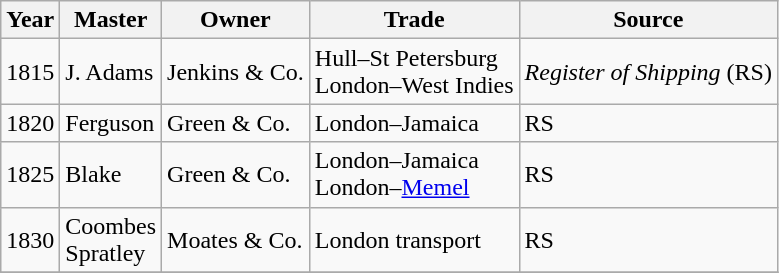<table class="sortable wikitable">
<tr>
<th>Year</th>
<th>Master</th>
<th>Owner</th>
<th>Trade</th>
<th>Source</th>
</tr>
<tr>
<td>1815</td>
<td>J. Adams</td>
<td>Jenkins & Co.</td>
<td>Hull–St Petersburg<br>London–West Indies</td>
<td><em>Register of Shipping</em> (RS)</td>
</tr>
<tr>
<td>1820</td>
<td>Ferguson</td>
<td>Green & Co.</td>
<td>London–Jamaica</td>
<td>RS</td>
</tr>
<tr>
<td>1825</td>
<td>Blake</td>
<td>Green & Co.</td>
<td>London–Jamaica<br>London–<a href='#'>Memel</a></td>
<td>RS</td>
</tr>
<tr>
<td>1830</td>
<td>Coombes<br>Spratley</td>
<td>Moates & Co.</td>
<td>London transport</td>
<td>RS</td>
</tr>
<tr>
</tr>
</table>
